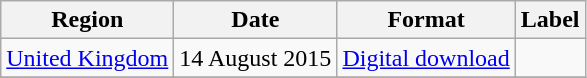<table class=wikitable>
<tr>
<th>Region</th>
<th>Date</th>
<th>Format</th>
<th>Label</th>
</tr>
<tr>
<td><a href='#'>United Kingdom</a></td>
<td>14 August 2015</td>
<td><a href='#'>Digital download</a></td>
<td></td>
</tr>
<tr>
</tr>
</table>
